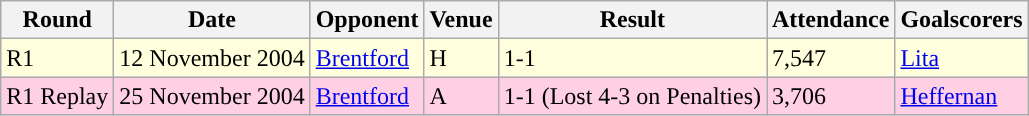<table class="wikitable">
<tr>
<th>Round</th>
<th>Date</th>
<th>Opponent</th>
<th>Venue</th>
<th>Result</th>
<th>Attendance</th>
<th>Goalscorers</th>
</tr>
<tr style="background-color: #ffffdd;">
<td>R1</td>
<td>12 November 2004</td>
<td><a href='#'>Brentford</a></td>
<td>H</td>
<td>1-1</td>
<td>7,547</td>
<td><a href='#'>Lita</a></td>
</tr>
<tr style="background-color: #ffd0e3;">
<td>R1 Replay</td>
<td>25 November 2004</td>
<td><a href='#'>Brentford</a></td>
<td>A</td>
<td>1-1 (Lost 4-3 on Penalties)</td>
<td>3,706</td>
<td><a href='#'>Heffernan</a></td>
</tr>
</table>
